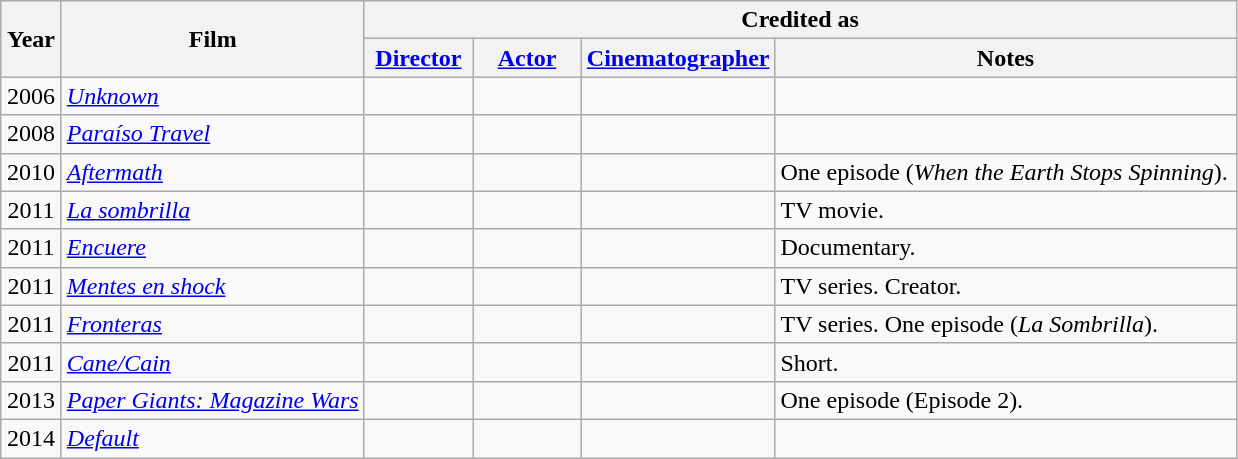<table class="wikitable sortable" style="text-align:center">
<tr>
<th rowspan="2" style="width:33px;">Year</th>
<th rowspan="2">Film</th>
<th colspan="6">Credited as</th>
</tr>
<tr>
<th width=65><a href='#'>Director</a></th>
<th width=65><a href='#'>Actor</a></th>
<th width=65><a href='#'>Cinematographer</a></th>
<th width=300>Notes</th>
</tr>
<tr>
<td>2006</td>
<td style="text-align:left;"><em><a href='#'>Unknown</a></em></td>
<td></td>
<td></td>
<td></td>
<td style="text-align:left;"></td>
</tr>
<tr>
<td>2008</td>
<td style="text-align:left;"><em><a href='#'>Paraíso Travel</a></em></td>
<td></td>
<td></td>
<td></td>
<td style="text-align:left;"></td>
</tr>
<tr>
<td>2010</td>
<td style="text-align:left;"><em><a href='#'>Aftermath</a></em></td>
<td></td>
<td></td>
<td></td>
<td style="text-align:left;">One episode (<em>When the Earth Stops Spinning</em>).</td>
</tr>
<tr>
<td>2011</td>
<td style="text-align:left;"><em><a href='#'>La sombrilla</a></em></td>
<td></td>
<td></td>
<td></td>
<td style="text-align:left;">TV movie.</td>
</tr>
<tr>
<td>2011</td>
<td style="text-align:left;"><em><a href='#'>Encuere</a></em></td>
<td></td>
<td></td>
<td></td>
<td style="text-align:left;">Documentary.</td>
</tr>
<tr>
<td>2011</td>
<td style="text-align:left;"><em><a href='#'>Mentes en shock</a></em></td>
<td></td>
<td></td>
<td></td>
<td style="text-align:left;">TV series. Creator.</td>
</tr>
<tr>
<td>2011</td>
<td style="text-align:left;"><em><a href='#'>Fronteras</a></em></td>
<td></td>
<td></td>
<td></td>
<td style="text-align:left;">TV series. One episode (<em>La Sombrilla</em>).</td>
</tr>
<tr>
<td>2011</td>
<td style="text-align:left;"><em><a href='#'>Cane/Cain</a></em></td>
<td></td>
<td></td>
<td></td>
<td style="text-align:left;">Short.</td>
</tr>
<tr>
<td>2013</td>
<td style="text-align:left;"><em><a href='#'>Paper Giants: Magazine Wars</a></em></td>
<td></td>
<td></td>
<td></td>
<td style="text-align:left;">One episode (Episode 2).</td>
</tr>
<tr>
<td>2014</td>
<td style="text-align:left;"><em><a href='#'>Default</a></em></td>
<td></td>
<td></td>
<td></td>
<td style="text-align:left;"></td>
</tr>
</table>
